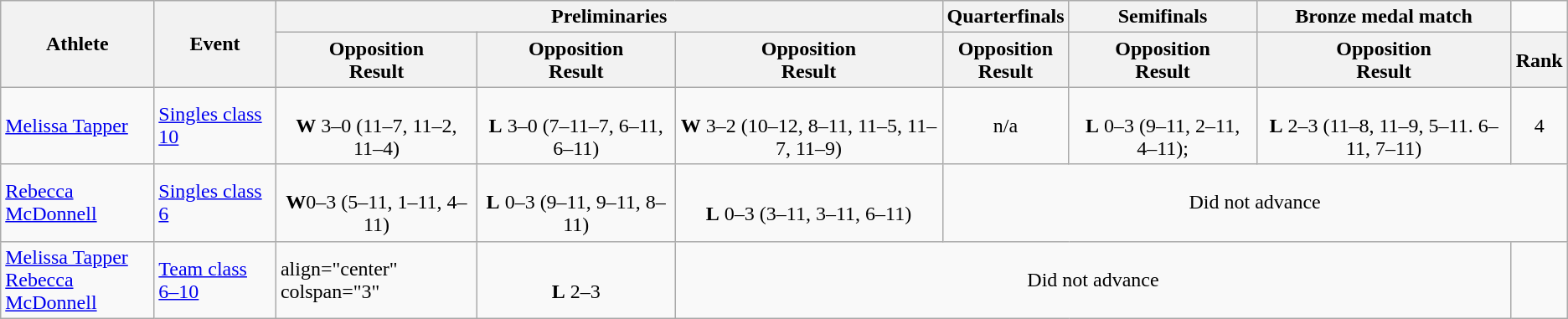<table class=wikitable>
<tr>
<th rowspan="2">Athlete</th>
<th rowspan="2">Event</th>
<th colspan="3">Preliminaries</th>
<th>Quarterfinals</th>
<th>Semifinals</th>
<th>Bronze medal match</th>
</tr>
<tr>
<th>Opposition<br>Result</th>
<th>Opposition<br>Result</th>
<th>Opposition<br>Result</th>
<th>Opposition<br>Result</th>
<th>Opposition<br>Result</th>
<th>Opposition<br>Result</th>
<th>Rank</th>
</tr>
<tr>
<td><a href='#'>Melissa Tapper</a></td>
<td><a href='#'>Singles class 10</a></td>
<td align="center"><br><strong>W</strong> 3–0 (11–7, 11–2, 11–4)</td>
<td align="center"><br><strong>L</strong> 3–0 (7–11–7, 6–11, 6–11)</td>
<td align="center"><br><strong>W</strong> 3–2 (10–12, 8–11, 11–5, 11–7, 11–9)</td>
<td align="center">n/a</td>
<td align="center"><br><strong>L</strong> 0–3 (9–11, 2–11, 4–11);</td>
<td align="center"><br><strong>L</strong> 2–3 (11–8, 11–9, 5–11. 6–11, 7–11)</td>
<td align="center">4</td>
</tr>
<tr>
<td><a href='#'>Rebecca McDonnell</a></td>
<td><a href='#'>Singles class 6</a></td>
<td align="center"><br><strong>W</strong>0–3 (5–11, 1–11, 4–11)</td>
<td align="center"><br><strong>L</strong>  0–3 (9–11, 9–11, 8–11)</td>
<td align="center"><br><strong>L</strong>  0–3 (3–11, 3–11, 6–11)</td>
<td align="center" colspan=4>Did not advance</td>
</tr>
<tr>
<td><a href='#'>Melissa Tapper</a><br><a href='#'>Rebecca McDonnell</a></td>
<td><a href='#'>Team class 6–10</a></td>
<td>align="center" colspan="3" </td>
<td align="center"><br><strong>L</strong> 2–3</td>
<td align="center" colspan=4>Did not advance</td>
</tr>
</table>
